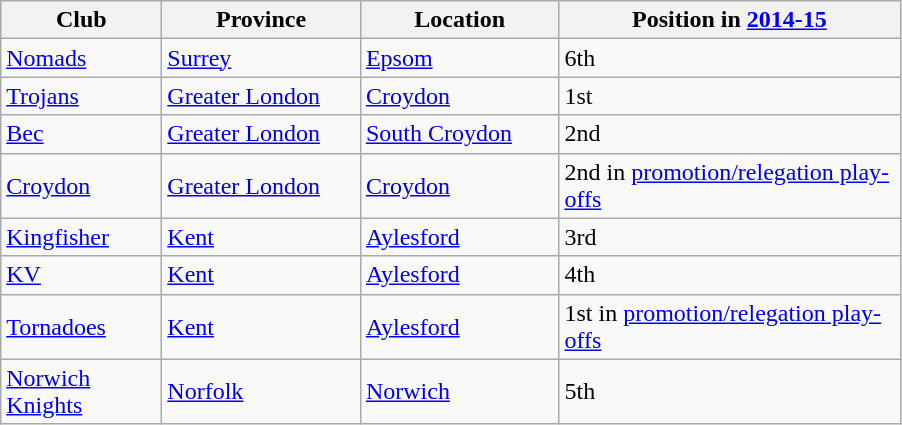<table class="wikitable sortable">
<tr>
<th width=100>Club</th>
<th width=125>Province</th>
<th width=125>Location</th>
<th width=220>Position in <a href='#'>2014-15</a></th>
</tr>
<tr>
<td><a href='#'>Nomads</a></td>
<td><a href='#'>Surrey</a></td>
<td><a href='#'>Epsom</a></td>
<td>6th</td>
</tr>
<tr>
<td><a href='#'>Trojans</a></td>
<td><a href='#'>Greater London</a></td>
<td><a href='#'>Croydon</a></td>
<td>1st</td>
</tr>
<tr>
<td><a href='#'>Bec</a></td>
<td><a href='#'>Greater London</a></td>
<td><a href='#'>South Croydon</a></td>
<td>2nd</td>
</tr>
<tr>
<td><a href='#'>Croydon</a></td>
<td><a href='#'>Greater London</a></td>
<td><a href='#'>Croydon</a></td>
<td>2nd in <a href='#'>promotion/relegation play-offs</a></td>
</tr>
<tr>
<td><a href='#'>Kingfisher</a></td>
<td><a href='#'>Kent</a></td>
<td><a href='#'>Aylesford</a></td>
<td>3rd</td>
</tr>
<tr>
<td><a href='#'>KV</a></td>
<td><a href='#'>Kent</a></td>
<td><a href='#'>Aylesford</a></td>
<td>4th</td>
</tr>
<tr>
<td><a href='#'>Tornadoes</a></td>
<td><a href='#'>Kent</a></td>
<td><a href='#'>Aylesford</a></td>
<td>1st in <a href='#'>promotion/relegation play-offs</a></td>
</tr>
<tr>
<td><a href='#'>Norwich Knights</a></td>
<td><a href='#'>Norfolk</a></td>
<td><a href='#'>Norwich</a></td>
<td>5th</td>
</tr>
</table>
